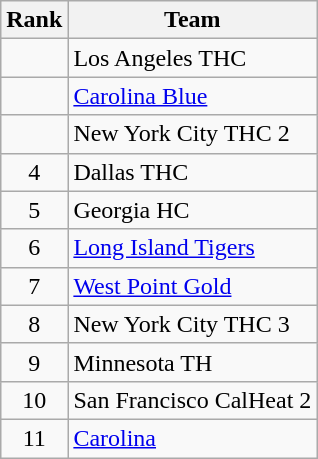<table class="wikitable">
<tr>
<th>Rank</th>
<th>Team</th>
</tr>
<tr>
<td align=center></td>
<td align="left">Los Angeles THC</td>
</tr>
<tr>
<td align=center></td>
<td align="left"><a href='#'>Carolina Blue</a></td>
</tr>
<tr>
<td align=center></td>
<td align="left">New York City THC 2</td>
</tr>
<tr>
<td align=center>4</td>
<td align="left">Dallas THC</td>
</tr>
<tr>
<td align=center>5</td>
<td align="left">Georgia HC</td>
</tr>
<tr>
<td align=center>6</td>
<td align="left"><a href='#'>Long Island Tigers</a></td>
</tr>
<tr>
<td align=center>7</td>
<td align="left"><a href='#'>West Point Gold</a></td>
</tr>
<tr>
<td align=center>8</td>
<td align="left">New York City THC 3</td>
</tr>
<tr>
<td align=center>9</td>
<td align="left">Minnesota TH</td>
</tr>
<tr>
<td align=center>10</td>
<td align="left">San Francisco CalHeat 2</td>
</tr>
<tr>
<td align=center>11</td>
<td align="left"><a href='#'>Carolina</a></td>
</tr>
</table>
